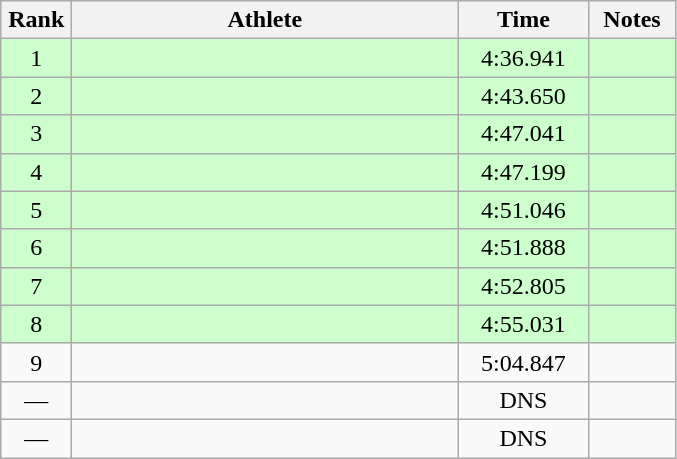<table class=wikitable style="text-align:center">
<tr>
<th width=40>Rank</th>
<th width=250>Athlete</th>
<th width=80>Time</th>
<th width=50>Notes</th>
</tr>
<tr bgcolor="ccffcc">
<td>1</td>
<td align=left></td>
<td>4:36.941</td>
<td></td>
</tr>
<tr bgcolor="ccffcc">
<td>2</td>
<td align=left></td>
<td>4:43.650</td>
<td></td>
</tr>
<tr bgcolor="ccffcc">
<td>3</td>
<td align=left></td>
<td>4:47.041</td>
<td></td>
</tr>
<tr bgcolor="ccffcc">
<td>4</td>
<td align=left></td>
<td>4:47.199</td>
<td></td>
</tr>
<tr bgcolor="ccffcc">
<td>5</td>
<td align=left></td>
<td>4:51.046</td>
<td></td>
</tr>
<tr bgcolor="ccffcc">
<td>6</td>
<td align=left></td>
<td>4:51.888</td>
<td></td>
</tr>
<tr bgcolor="ccffcc">
<td>7</td>
<td align=left></td>
<td>4:52.805</td>
<td></td>
</tr>
<tr bgcolor="ccffcc">
<td>8</td>
<td align=left></td>
<td>4:55.031</td>
<td></td>
</tr>
<tr>
<td>9</td>
<td align=left></td>
<td>5:04.847</td>
<td></td>
</tr>
<tr>
<td>—</td>
<td align=left></td>
<td>DNS</td>
<td></td>
</tr>
<tr>
<td>—</td>
<td align=left></td>
<td>DNS</td>
<td></td>
</tr>
</table>
